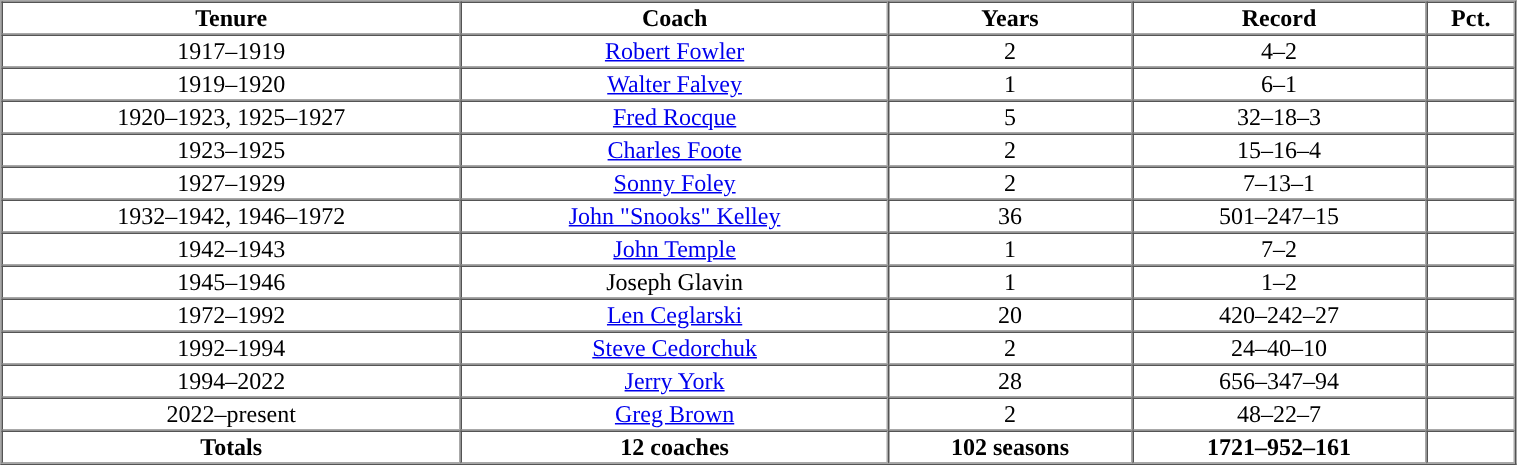<table cellpadding="1" border="1" cellspacing="0" width="80%">
<tr>
<th>Tenure</th>
<th>Coach</th>
<th>Years</th>
<th>Record</th>
<th>Pct.</th>
</tr>
<tr align="center">
<td>1917–1919</td>
<td><a href='#'>Robert Fowler</a></td>
<td>2</td>
<td>4–2</td>
<td></td>
</tr>
<tr align="center">
<td>1919–1920</td>
<td><a href='#'>Walter Falvey</a></td>
<td>1</td>
<td>6–1</td>
<td></td>
</tr>
<tr align="center">
<td>1920–1923, 1925–1927</td>
<td><a href='#'>Fred Rocque</a></td>
<td>5</td>
<td>32–18–3</td>
<td></td>
</tr>
<tr align="center">
<td>1923–1925</td>
<td><a href='#'>Charles Foote</a></td>
<td>2</td>
<td>15–16–4</td>
<td></td>
</tr>
<tr align="center">
<td>1927–1929</td>
<td><a href='#'>Sonny Foley</a></td>
<td>2</td>
<td>7–13–1</td>
<td></td>
</tr>
<tr align="center">
<td>1932–1942, 1946–1972</td>
<td><a href='#'>John "Snooks" Kelley</a></td>
<td>36</td>
<td>501–247–15</td>
<td></td>
</tr>
<tr align="center">
<td>1942–1943</td>
<td><a href='#'>John Temple</a></td>
<td>1</td>
<td>7–2</td>
<td></td>
</tr>
<tr align="center">
<td>1945–1946</td>
<td>Joseph Glavin</td>
<td>1</td>
<td>1–2</td>
<td></td>
</tr>
<tr align="center">
<td>1972–1992</td>
<td><a href='#'>Len Ceglarski</a></td>
<td>20</td>
<td>420–242–27</td>
<td></td>
</tr>
<tr align="center">
<td>1992–1994</td>
<td><a href='#'>Steve Cedorchuk</a></td>
<td>2</td>
<td>24–40–10</td>
<td></td>
</tr>
<tr align="center">
<td>1994–2022</td>
<td><a href='#'>Jerry York</a></td>
<td>28</td>
<td>656–347–94</td>
<td></td>
</tr>
<tr align="center">
<td>2022–present</td>
<td><a href='#'>Greg Brown</a></td>
<td>2</td>
<td>48–22–7</td>
<td></td>
</tr>
<tr align="center">
<th>Totals</th>
<th>12 coaches</th>
<th>102 seasons</th>
<th>1721–952–161</th>
<th></th>
</tr>
</table>
